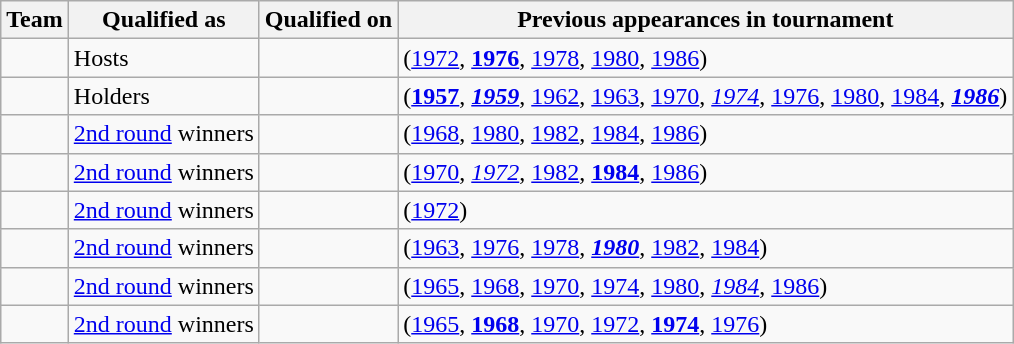<table class="wikitable sortable" style="text-align:left;">
<tr>
<th>Team</th>
<th>Qualified as</th>
<th>Qualified on</th>
<th>Previous appearances in tournament</th>
</tr>
<tr>
<td></td>
<td>Hosts</td>
<td></td>
<td> (<a href='#'>1972</a>, <strong><a href='#'>1976</a></strong>, <a href='#'>1978</a>, <a href='#'>1980</a>, <a href='#'>1986</a>)</td>
</tr>
<tr>
<td></td>
<td>Holders</td>
<td></td>
<td> (<strong><a href='#'>1957</a></strong>, <strong><em><a href='#'>1959</a></em></strong>, <a href='#'>1962</a>, <a href='#'>1963</a>, <a href='#'>1970</a>, <em><a href='#'>1974</a></em>, <a href='#'>1976</a>, <a href='#'>1980</a>, <a href='#'>1984</a>, <strong><em><a href='#'>1986</a></em></strong>)</td>
</tr>
<tr>
<td></td>
<td><a href='#'>2nd round</a> winners</td>
<td></td>
<td> (<a href='#'>1968</a>, <a href='#'>1980</a>, <a href='#'>1982</a>, <a href='#'>1984</a>, <a href='#'>1986</a>)</td>
</tr>
<tr>
<td></td>
<td><a href='#'>2nd round</a> winners</td>
<td></td>
<td> (<a href='#'>1970</a>, <em><a href='#'>1972</a></em>, <a href='#'>1982</a>, <strong><a href='#'>1984</a></strong>, <a href='#'>1986</a>)</td>
</tr>
<tr>
<td></td>
<td><a href='#'>2nd round</a> winners</td>
<td></td>
<td> (<a href='#'>1972</a>)</td>
</tr>
<tr>
<td></td>
<td><a href='#'>2nd round</a> winners</td>
<td></td>
<td> (<a href='#'>1963</a>, <a href='#'>1976</a>, <a href='#'>1978</a>, <strong><em><a href='#'>1980</a></em></strong>, <a href='#'>1982</a>, <a href='#'>1984</a>)</td>
</tr>
<tr>
<td></td>
<td><a href='#'>2nd round</a> winners</td>
<td></td>
<td> (<a href='#'>1965</a>, <a href='#'>1968</a>, <a href='#'>1970</a>, <a href='#'>1974</a>, <a href='#'>1980</a>, <em><a href='#'>1984</a></em>, <a href='#'>1986</a>)</td>
</tr>
<tr>
<td></td>
<td><a href='#'>2nd round</a> winners</td>
<td></td>
<td> (<a href='#'>1965</a>, <strong><a href='#'>1968</a></strong>, <a href='#'>1970</a>, <a href='#'>1972</a>, <strong><a href='#'>1974</a></strong>, <a href='#'>1976</a>)</td>
</tr>
</table>
